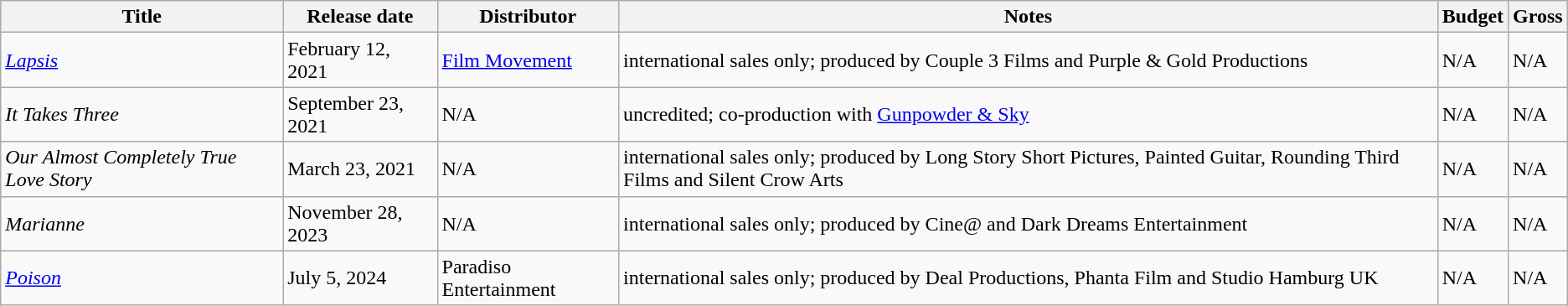<table class="wikitable sortable">
<tr>
<th>Title</th>
<th>Release date</th>
<th>Distributor</th>
<th>Notes</th>
<th>Budget</th>
<th>Gross</th>
</tr>
<tr>
<td><em><a href='#'>Lapsis</a></em></td>
<td>February 12, 2021</td>
<td><a href='#'>Film Movement</a></td>
<td>international sales only; produced by Couple 3 Films and Purple & Gold Productions</td>
<td>N/A</td>
<td>N/A</td>
</tr>
<tr>
<td><em>It Takes Three</em></td>
<td>September 23, 2021</td>
<td>N/A</td>
<td>uncredited; co-production with <a href='#'>Gunpowder & Sky</a></td>
<td>N/A</td>
<td>N/A</td>
</tr>
<tr>
<td><em>Our Almost Completely True Love Story</em></td>
<td>March 23, 2021</td>
<td>N/A</td>
<td>international sales only; produced by Long Story Short Pictures, Painted Guitar, Rounding Third Films and Silent Crow Arts</td>
<td>N/A</td>
<td>N/A</td>
</tr>
<tr>
<td><em>Marianne</em></td>
<td>November 28, 2023</td>
<td>N/A</td>
<td>international sales only; produced by Cine@ and Dark Dreams Entertainment</td>
<td>N/A</td>
<td>N/A</td>
</tr>
<tr>
<td><em><a href='#'>Poison</a></em></td>
<td>July 5, 2024</td>
<td>Paradiso Entertainment</td>
<td>international sales only; produced by Deal Productions, Phanta Film and Studio Hamburg UK</td>
<td>N/A</td>
<td>N/A</td>
</tr>
</table>
